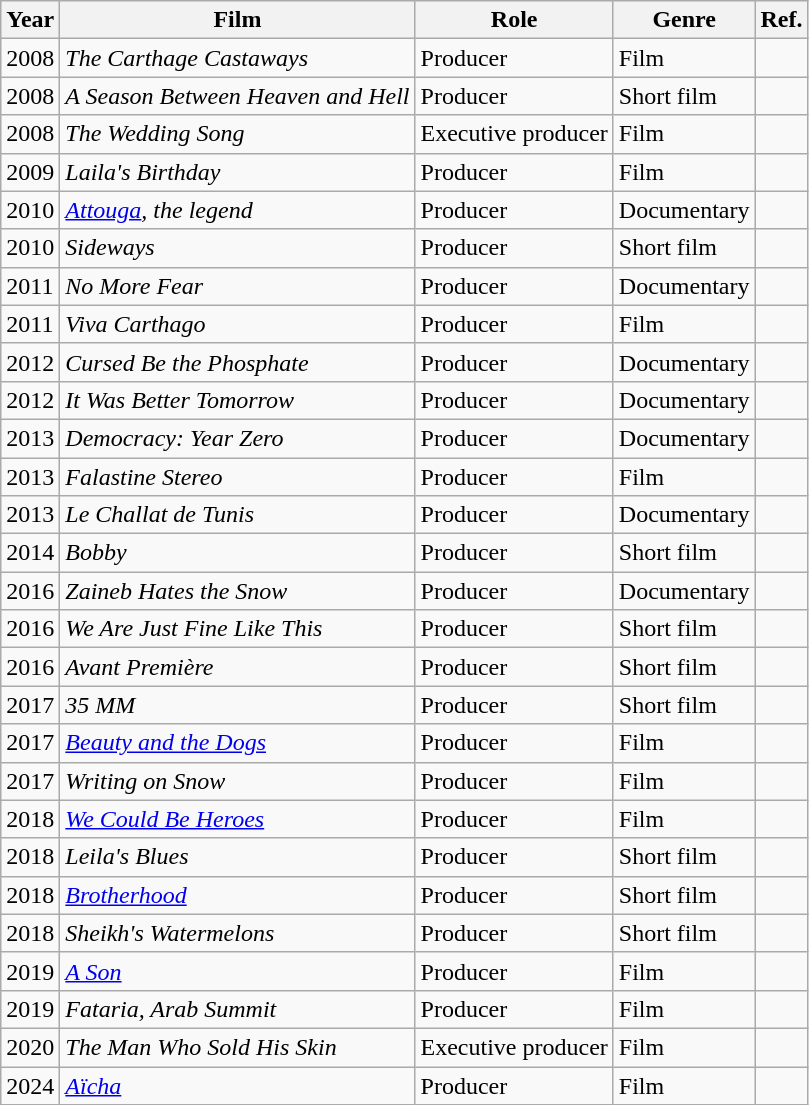<table class="wikitable">
<tr>
<th>Year</th>
<th>Film</th>
<th>Role</th>
<th>Genre</th>
<th>Ref.</th>
</tr>
<tr>
<td>2008</td>
<td><em>The Carthage Castaways</em></td>
<td>Producer</td>
<td>Film</td>
<td></td>
</tr>
<tr>
<td>2008</td>
<td><em>A Season Between Heaven and Hell</em></td>
<td>Producer</td>
<td>Short film</td>
<td></td>
</tr>
<tr>
<td>2008</td>
<td><em>The Wedding Song</em></td>
<td>Executive producer</td>
<td>Film</td>
<td></td>
</tr>
<tr>
<td>2009</td>
<td><em>Laila's Birthday</em></td>
<td>Producer</td>
<td>Film</td>
<td></td>
</tr>
<tr>
<td>2010</td>
<td><em><a href='#'>Attouga</a>, the legend</em></td>
<td>Producer</td>
<td>Documentary</td>
<td></td>
</tr>
<tr>
<td>2010</td>
<td><em>Sideways</em></td>
<td>Producer</td>
<td>Short film</td>
<td></td>
</tr>
<tr>
<td>2011</td>
<td><em>No More Fear</em></td>
<td>Producer</td>
<td>Documentary</td>
<td></td>
</tr>
<tr>
<td>2011</td>
<td><em>Viva Carthago</em></td>
<td>Producer</td>
<td>Film</td>
<td></td>
</tr>
<tr>
<td>2012</td>
<td><em>Cursed Be the Phosphate</em></td>
<td>Producer</td>
<td>Documentary</td>
<td></td>
</tr>
<tr>
<td>2012</td>
<td><em>It Was Better Tomorrow</em></td>
<td>Producer</td>
<td>Documentary</td>
<td></td>
</tr>
<tr>
<td>2013</td>
<td><em>Democracy: Year Zero</em></td>
<td>Producer</td>
<td>Documentary</td>
<td></td>
</tr>
<tr>
<td>2013</td>
<td><em>Falastine Stereo</em></td>
<td>Producer</td>
<td>Film</td>
<td></td>
</tr>
<tr>
<td>2013</td>
<td><em>Le Challat de Tunis</em></td>
<td>Producer</td>
<td>Documentary</td>
<td></td>
</tr>
<tr>
<td>2014</td>
<td><em>Bobby</em></td>
<td>Producer</td>
<td>Short film</td>
<td></td>
</tr>
<tr>
<td>2016</td>
<td><em>Zaineb Hates the Snow</em></td>
<td>Producer</td>
<td>Documentary</td>
<td></td>
</tr>
<tr>
<td>2016</td>
<td><em>We Are Just Fine Like This</em></td>
<td>Producer</td>
<td>Short film</td>
<td></td>
</tr>
<tr>
<td>2016</td>
<td><em>Avant Première</em></td>
<td>Producer</td>
<td>Short film</td>
<td></td>
</tr>
<tr>
<td>2017</td>
<td><em>35 MM</em></td>
<td>Producer</td>
<td>Short film</td>
<td></td>
</tr>
<tr>
<td>2017</td>
<td><em><a href='#'>Beauty and the Dogs</a></em></td>
<td>Producer</td>
<td>Film</td>
<td></td>
</tr>
<tr>
<td>2017</td>
<td><em>Writing on Snow</em></td>
<td>Producer</td>
<td>Film</td>
<td></td>
</tr>
<tr>
<td>2018</td>
<td><em><a href='#'>We Could Be Heroes</a></em></td>
<td>Producer</td>
<td>Film</td>
<td></td>
</tr>
<tr>
<td>2018</td>
<td><em>Leila's Blues</em></td>
<td>Producer</td>
<td>Short film</td>
<td></td>
</tr>
<tr>
<td>2018</td>
<td><em><a href='#'>Brotherhood</a></em></td>
<td>Producer</td>
<td>Short film</td>
<td></td>
</tr>
<tr>
<td>2018</td>
<td><em>Sheikh's Watermelons</em></td>
<td>Producer</td>
<td>Short film</td>
<td></td>
</tr>
<tr>
<td>2019</td>
<td><em><a href='#'>A Son</a></em></td>
<td>Producer</td>
<td>Film</td>
<td></td>
</tr>
<tr>
<td>2019</td>
<td><em>Fataria, Arab Summit</em></td>
<td>Producer</td>
<td>Film</td>
<td></td>
</tr>
<tr>
<td>2020</td>
<td><em>The Man Who Sold His Skin</em></td>
<td>Executive producer</td>
<td>Film</td>
<td></td>
</tr>
<tr>
<td>2024</td>
<td><em><a href='#'>Aïcha</a></em></td>
<td>Producer</td>
<td>Film</td>
<td></td>
</tr>
</table>
